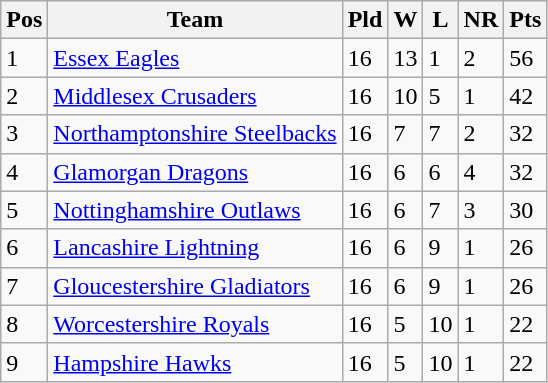<table class="wikitable">
<tr>
<th>Pos</th>
<th>Team</th>
<th>Pld</th>
<th>W</th>
<th>L</th>
<th>NR</th>
<th>Pts</th>
</tr>
<tr>
<td>1</td>
<td><a href='#'>Essex Eagles</a></td>
<td>16</td>
<td>13</td>
<td>1</td>
<td>2</td>
<td>56</td>
</tr>
<tr>
<td>2</td>
<td><a href='#'>Middlesex Crusaders</a></td>
<td>16</td>
<td>10</td>
<td>5</td>
<td>1</td>
<td>42</td>
</tr>
<tr>
<td>3</td>
<td><a href='#'>Northamptonshire Steelbacks</a></td>
<td>16</td>
<td>7</td>
<td>7</td>
<td>2</td>
<td>32</td>
</tr>
<tr>
<td>4</td>
<td><a href='#'>Glamorgan Dragons</a></td>
<td>16</td>
<td>6</td>
<td>6</td>
<td>4</td>
<td>32</td>
</tr>
<tr>
<td>5</td>
<td><a href='#'>Nottinghamshire Outlaws</a></td>
<td>16</td>
<td>6</td>
<td>7</td>
<td>3</td>
<td>30</td>
</tr>
<tr>
<td>6</td>
<td><a href='#'>Lancashire Lightning</a></td>
<td>16</td>
<td>6</td>
<td>9</td>
<td>1</td>
<td>26</td>
</tr>
<tr>
<td>7</td>
<td><a href='#'>Gloucestershire Gladiators</a></td>
<td>16</td>
<td>6</td>
<td>9</td>
<td>1</td>
<td>26</td>
</tr>
<tr>
<td>8</td>
<td><a href='#'>Worcestershire Royals</a></td>
<td>16</td>
<td>5</td>
<td>10</td>
<td>1</td>
<td>22</td>
</tr>
<tr>
<td>9</td>
<td><a href='#'>Hampshire Hawks</a></td>
<td>16</td>
<td>5</td>
<td>10</td>
<td>1</td>
<td>22</td>
</tr>
</table>
